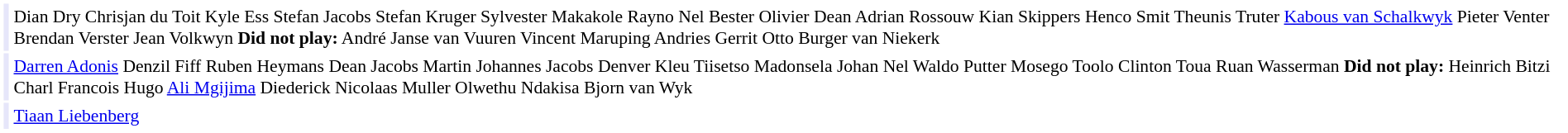<table cellpadding="2" style="border: 1px solid white; font-size:90%;">
<tr>
<td colspan="2" align="right" bgcolor="lavender"></td>
<td align="left">Dian Dry Chrisjan du Toit Kyle Ess Stefan Jacobs Stefan Kruger Sylvester Makakole Rayno Nel Bester Olivier Dean Adrian Rossouw Kian Skippers Henco Smit Theunis Truter <a href='#'>Kabous van Schalkwyk</a> Pieter Venter Brendan Verster Jean Volkwyn <strong>Did not play:</strong> André Janse van Vuuren Vincent Maruping Andries Gerrit Otto Burger van Niekerk</td>
</tr>
<tr>
<td colspan="2" align="right" bgcolor="lavender"></td>
<td align="left"><a href='#'>Darren Adonis</a> Denzil Fiff Ruben Heymans Dean Jacobs Martin Johannes Jacobs Denver Kleu Tiisetso Madonsela Johan Nel Waldo Putter Mosego Toolo Clinton Toua Ruan Wasserman <strong>Did not play:</strong> Heinrich Bitzi Charl Francois Hugo <a href='#'>Ali Mgijima</a> Diederick Nicolaas Muller Olwethu Ndakisa Bjorn van Wyk</td>
</tr>
<tr>
<td colspan="2" align="right" bgcolor="lavender"></td>
<td align="left"><a href='#'>Tiaan Liebenberg</a></td>
</tr>
</table>
